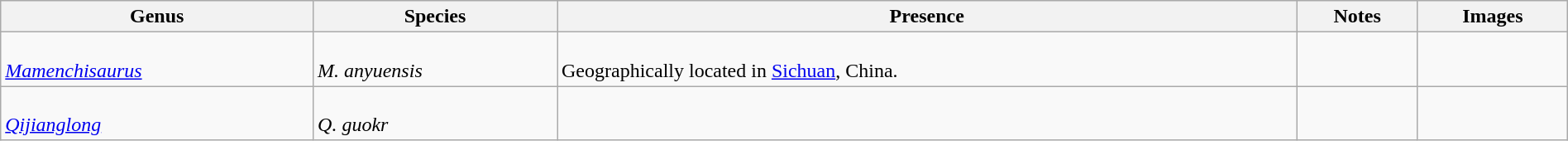<table class="wikitable" align="center" width="100%">
<tr>
<th>Genus</th>
<th>Species</th>
<th>Presence</th>
<th>Notes</th>
<th>Images</th>
</tr>
<tr>
<td><br><em><a href='#'>Mamenchisaurus</a></em></td>
<td><br><em>M. anyuensis</em></td>
<td><br>Geographically located in <a href='#'>Sichuan</a>, China.</td>
<td></td>
</tr>
<tr>
<td><br><em><a href='#'>Qijianglong</a></em></td>
<td><br><em>Q. guokr</em></td>
<td></td>
<td></td>
<td></td>
</tr>
</table>
